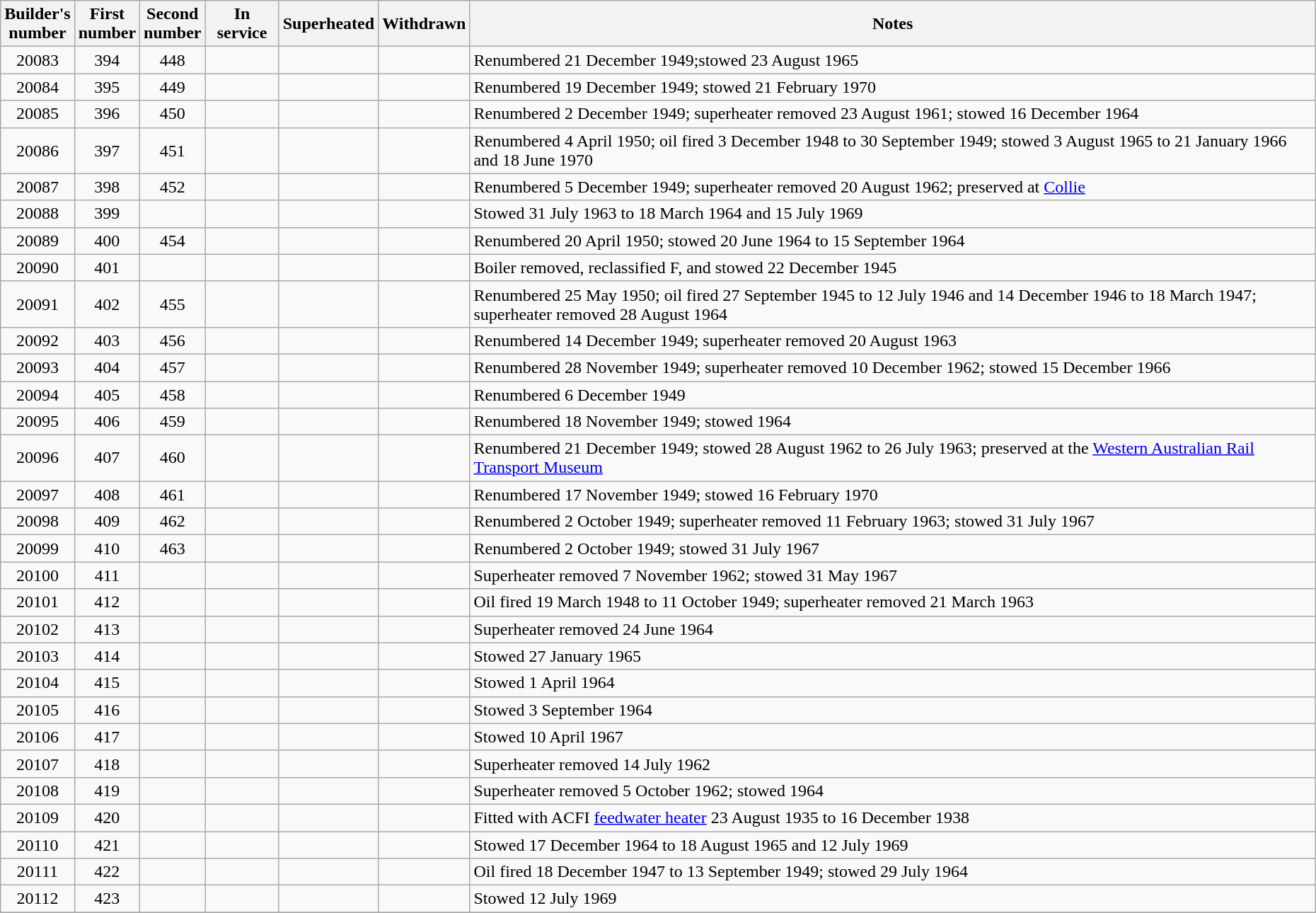<table cellpadding="2">
<tr>
<td><br><table class="wikitable sortable">
<tr>
<th>Builder's<br>number</th>
<th>First<br>number</th>
<th>Second<br>number</th>
<th>In service</th>
<th>Superheated</th>
<th>Withdrawn</th>
<th>Notes</th>
</tr>
<tr>
<td align=center>20083</td>
<td align=center>394</td>
<td align=center>448</td>
<td></td>
<td></td>
<td></td>
<td>Renumbered 21 December 1949;stowed 23 August 1965</td>
</tr>
<tr>
<td align=center>20084</td>
<td align=center>395</td>
<td align=center>449</td>
<td></td>
<td></td>
<td></td>
<td>Renumbered 19 December 1949; stowed 21 February 1970</td>
</tr>
<tr>
<td align=center>20085</td>
<td align=center>396</td>
<td align=center>450</td>
<td></td>
<td></td>
<td></td>
<td>Renumbered 2 December 1949; superheater removed 23 August 1961; stowed 16 December 1964</td>
</tr>
<tr>
<td align=center>20086</td>
<td align=center>397</td>
<td align=center>451</td>
<td></td>
<td></td>
<td></td>
<td>Renumbered 4 April 1950; oil fired 3 December 1948 to 30 September 1949; stowed 3 August 1965 to 21 January 1966 and 18 June 1970</td>
</tr>
<tr>
<td align=center>20087</td>
<td align=center>398</td>
<td align=center>452</td>
<td></td>
<td></td>
<td></td>
<td>Renumbered 5 December 1949; superheater removed 20 August 1962; preserved at <a href='#'>Collie</a></td>
</tr>
<tr>
<td align=center>20088</td>
<td align=center>399</td>
<td align=center></td>
<td></td>
<td></td>
<td></td>
<td>Stowed 31 July 1963 to 18 March 1964 and 15 July 1969</td>
</tr>
<tr>
<td align=center>20089</td>
<td align=center>400</td>
<td align=center>454</td>
<td></td>
<td></td>
<td></td>
<td>Renumbered 20 April 1950; stowed 20 June 1964 to 15 September 1964</td>
</tr>
<tr>
<td align=center>20090</td>
<td align=center>401</td>
<td align=center></td>
<td></td>
<td></td>
<td></td>
<td>Boiler removed, reclassified F, and stowed 22 December 1945</td>
</tr>
<tr>
<td align=center>20091</td>
<td align=center>402</td>
<td align=center>455</td>
<td></td>
<td></td>
<td></td>
<td>Renumbered 25 May 1950; oil fired 27 September 1945 to 12 July 1946 and 14 December 1946 to 18 March 1947; superheater removed 28 August 1964</td>
</tr>
<tr>
<td align=center>20092</td>
<td align=center>403</td>
<td align=center>456</td>
<td></td>
<td></td>
<td></td>
<td>Renumbered 14 December 1949; superheater removed 20 August 1963</td>
</tr>
<tr>
<td align=center>20093</td>
<td align=center>404</td>
<td align=center>457</td>
<td></td>
<td></td>
<td></td>
<td>Renumbered 28 November 1949; superheater removed 10 December 1962; stowed 15 December 1966</td>
</tr>
<tr>
<td align=center>20094</td>
<td align=center>405</td>
<td align=center>458</td>
<td></td>
<td></td>
<td></td>
<td>Renumbered 6 December 1949</td>
</tr>
<tr>
<td align=center>20095</td>
<td align=center>406</td>
<td align=center>459</td>
<td></td>
<td></td>
<td></td>
<td>Renumbered 18 November 1949; stowed 1964</td>
</tr>
<tr>
<td align=center>20096</td>
<td align=center>407</td>
<td align=center>460</td>
<td></td>
<td></td>
<td></td>
<td>Renumbered 21 December 1949; stowed 28 August 1962 to 26 July 1963; preserved at the <a href='#'>Western Australian Rail Transport Museum</a></td>
</tr>
<tr>
<td align=center>20097</td>
<td align=center>408</td>
<td align=center>461</td>
<td></td>
<td></td>
<td></td>
<td>Renumbered 17 November 1949; stowed 16 February 1970</td>
</tr>
<tr>
<td align=center>20098</td>
<td align=center>409</td>
<td align=center>462</td>
<td></td>
<td></td>
<td></td>
<td>Renumbered 2 October 1949; superheater removed 11 February 1963; stowed 31 July 1967</td>
</tr>
<tr>
<td align=center>20099</td>
<td align=center>410</td>
<td align=center>463</td>
<td></td>
<td></td>
<td></td>
<td>Renumbered 2 October 1949; stowed 31 July 1967</td>
</tr>
<tr>
<td align=center>20100</td>
<td align=center>411</td>
<td align=center></td>
<td></td>
<td></td>
<td></td>
<td>Superheater removed 7 November 1962; stowed 31 May 1967</td>
</tr>
<tr>
<td align=center>20101</td>
<td align=center>412</td>
<td align=center></td>
<td></td>
<td></td>
<td></td>
<td>Oil fired 19 March 1948 to 11 October 1949; superheater removed 21 March 1963</td>
</tr>
<tr>
<td align=center>20102</td>
<td align=center>413</td>
<td align=center></td>
<td></td>
<td></td>
<td></td>
<td>Superheater removed 24 June 1964</td>
</tr>
<tr>
<td align=center>20103</td>
<td align=center>414</td>
<td align=center></td>
<td></td>
<td></td>
<td></td>
<td>Stowed 27 January 1965</td>
</tr>
<tr>
<td align=center>20104</td>
<td align=center>415</td>
<td align=center></td>
<td></td>
<td></td>
<td></td>
<td>Stowed 1 April 1964</td>
</tr>
<tr>
<td align=center>20105</td>
<td align=center>416</td>
<td align=center></td>
<td></td>
<td></td>
<td></td>
<td>Stowed 3 September 1964</td>
</tr>
<tr>
<td align=center>20106</td>
<td align=center>417</td>
<td align=center></td>
<td></td>
<td></td>
<td></td>
<td>Stowed 10 April 1967</td>
</tr>
<tr>
<td align=center>20107</td>
<td align=center>418</td>
<td align=center></td>
<td></td>
<td></td>
<td></td>
<td>Superheater removed 14 July 1962</td>
</tr>
<tr>
<td align=center>20108</td>
<td align=center>419</td>
<td align=center></td>
<td></td>
<td></td>
<td></td>
<td>Superheater removed 5 October 1962; stowed 1964</td>
</tr>
<tr>
<td align=center>20109</td>
<td align=center>420</td>
<td align=center></td>
<td></td>
<td></td>
<td></td>
<td>Fitted with ACFI <a href='#'>feedwater heater</a> 23 August 1935 to 16 December 1938</td>
</tr>
<tr>
<td align=center>20110</td>
<td align=center>421</td>
<td align=center></td>
<td></td>
<td></td>
<td></td>
<td>Stowed 17 December 1964 to 18 August 1965 and 12 July 1969</td>
</tr>
<tr>
<td align=center>20111</td>
<td align=center>422</td>
<td align=center></td>
<td></td>
<td></td>
<td></td>
<td>Oil fired 18 December 1947 to 13 September 1949; stowed 29 July 1964</td>
</tr>
<tr>
<td align=center>20112</td>
<td align=center>423</td>
<td align=center></td>
<td></td>
<td></td>
<td></td>
<td>Stowed 12 July 1969</td>
</tr>
<tr>
</tr>
</table>
</td>
</tr>
</table>
